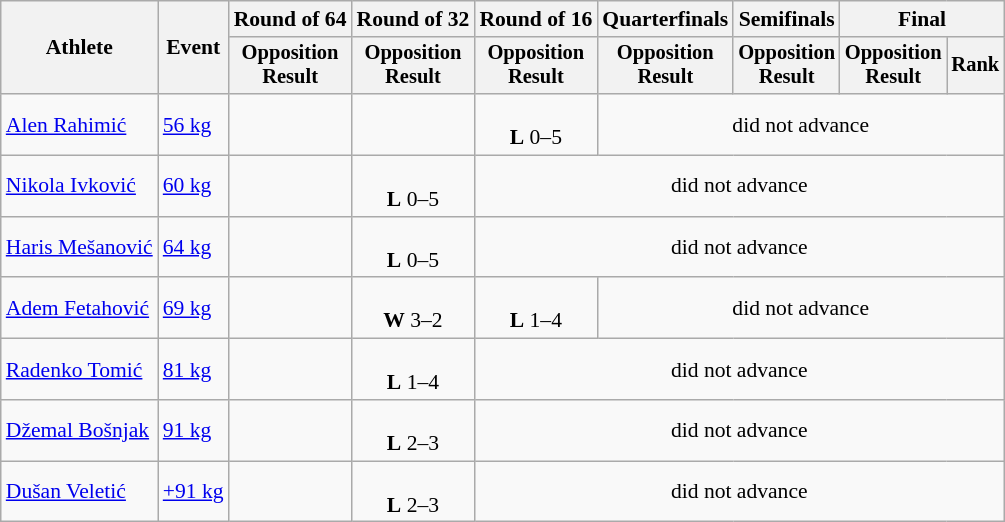<table class="wikitable" style="text-align:center; font-size:90%">
<tr>
<th rowspan=2>Athlete</th>
<th rowspan=2>Event</th>
<th>Round of 64</th>
<th>Round of 32</th>
<th>Round of 16</th>
<th>Quarterfinals</th>
<th>Semifinals</th>
<th colspan=2>Final</th>
</tr>
<tr style="font-size:95%">
<th>Opposition<br>Result</th>
<th>Opposition<br>Result</th>
<th>Opposition<br>Result</th>
<th>Opposition<br>Result</th>
<th>Opposition<br>Result</th>
<th>Opposition<br>Result</th>
<th>Rank</th>
</tr>
<tr>
<td align=left><a href='#'>Alen Rahimić</a></td>
<td align=left><a href='#'>56 kg</a></td>
<td></td>
<td></td>
<td><br><strong>L</strong> 0–5</td>
<td colspan=4>did not advance</td>
</tr>
<tr>
<td align=left><a href='#'>Nikola Ivković</a></td>
<td align=left><a href='#'>60 kg</a></td>
<td></td>
<td><br><strong>L</strong> 0–5</td>
<td colspan=5>did not advance</td>
</tr>
<tr>
<td align=left><a href='#'>Haris Mešanović</a></td>
<td align=left><a href='#'>64 kg</a></td>
<td></td>
<td><br><strong>L</strong> 0–5</td>
<td colspan=5>did not advance</td>
</tr>
<tr>
<td align=left><a href='#'>Adem Fetahović</a></td>
<td align=left><a href='#'>69 kg</a></td>
<td></td>
<td><br><strong>W</strong> 3–2</td>
<td><br><strong>L</strong> 1–4</td>
<td colspan=4>did not advance</td>
</tr>
<tr>
<td align=left><a href='#'>Radenko Tomić</a></td>
<td align=left><a href='#'>81 kg</a></td>
<td></td>
<td><br><strong>L</strong> 1–4</td>
<td colspan=5>did not advance</td>
</tr>
<tr>
<td align=left><a href='#'>Džemal Bošnjak</a></td>
<td align=left><a href='#'>91 kg</a></td>
<td></td>
<td><br><strong>L</strong> 2–3</td>
<td colspan=5>did not advance</td>
</tr>
<tr>
<td align=left><a href='#'>Dušan Veletić</a></td>
<td align=left><a href='#'>+91 kg</a></td>
<td></td>
<td><br><strong>L</strong> 2–3</td>
<td colspan=5>did not advance</td>
</tr>
</table>
